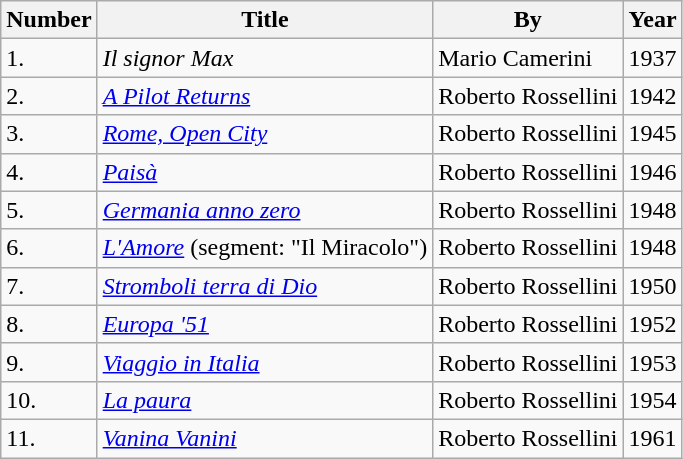<table class="wikitable sortable">
<tr>
<th>Number</th>
<th>Title</th>
<th>By</th>
<th>Year</th>
</tr>
<tr>
<td>1.</td>
<td><em>Il signor Max</em></td>
<td>Mario Camerini</td>
<td>1937</td>
</tr>
<tr>
<td>2.</td>
<td><em><a href='#'>A Pilot Returns</a></em></td>
<td>Roberto Rossellini</td>
<td>1942</td>
</tr>
<tr>
<td>3.</td>
<td><em><a href='#'>Rome, Open City</a></em></td>
<td>Roberto Rossellini</td>
<td>1945</td>
</tr>
<tr>
<td>4.</td>
<td><em><a href='#'>Paisà</a></em></td>
<td>Roberto Rossellini</td>
<td>1946</td>
</tr>
<tr>
<td>5.</td>
<td><em><a href='#'>Germania anno zero</a></em></td>
<td>Roberto Rossellini</td>
<td>1948</td>
</tr>
<tr>
<td>6.</td>
<td><em><a href='#'>L'Amore</a></em> (segment: "Il Miracolo")</td>
<td>Roberto Rossellini</td>
<td>1948</td>
</tr>
<tr>
<td>7.</td>
<td><em><a href='#'>Stromboli terra di Dio</a></em></td>
<td>Roberto Rossellini</td>
<td>1950</td>
</tr>
<tr>
<td>8.</td>
<td><em><a href='#'>Europa '51</a></em></td>
<td>Roberto Rossellini</td>
<td>1952</td>
</tr>
<tr>
<td>9.</td>
<td><em><a href='#'>Viaggio in Italia</a></em></td>
<td>Roberto Rossellini</td>
<td>1953</td>
</tr>
<tr>
<td>10.</td>
<td><em><a href='#'>La paura</a></em></td>
<td>Roberto Rossellini</td>
<td>1954</td>
</tr>
<tr>
<td>11.</td>
<td><em><a href='#'>Vanina Vanini</a></em></td>
<td>Roberto Rossellini</td>
<td>1961</td>
</tr>
</table>
